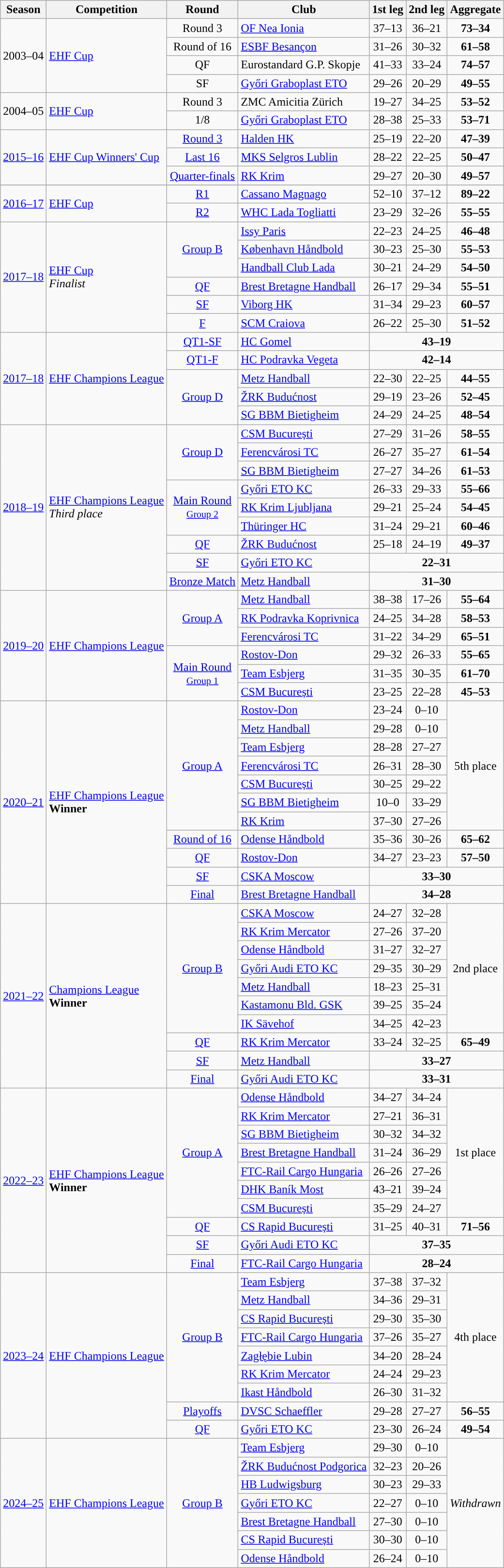<table class="wikitable">
<tr>
<th>Season</th>
<th>Competition</th>
<th>Round</th>
<th>Club</th>
<th>1st leg</th>
<th>2nd leg</th>
<th>Aggregate</th>
</tr>
<tr>
<td rowspan=4>2003–04</td>
<td rowspan=4><a href='#'>EHF Cup</a></td>
<td style="text-align:center;">Round 3</td>
<td> <a href='#'>OF Nea Ionia</a></td>
<td style="text-align:center;">37–13</td>
<td style="text-align:center;">36–21</td>
<td style="text-align:center;"><strong>73–34</strong></td>
</tr>
<tr>
<td style="text-align:center;">Round of 16</td>
<td> <a href='#'>ESBF Besançon</a></td>
<td style="text-align:center;">31–26</td>
<td style="text-align:center;">30–32</td>
<td style="text-align:center;"><strong>61–58</strong></td>
</tr>
<tr>
<td style="text-align:center;">QF</td>
<td> Eurostandard G.P. Skopje</td>
<td style="text-align:center;">41–33</td>
<td style="text-align:center;">33–24</td>
<td style="text-align:center;"><strong>74–57</strong></td>
</tr>
<tr>
<td style="text-align:center;">SF</td>
<td> <a href='#'>Győri Graboplast ETO</a></td>
<td style="text-align:center;">29–26</td>
<td style="text-align:center;">20–29</td>
<td style="text-align:center;"><strong>49–55</strong></td>
</tr>
<tr>
<td rowspan=2>2004–05</td>
<td rowspan=2><a href='#'>EHF Cup</a></td>
<td style="text-align:center;">Round 3</td>
<td> ZMC Amicitia Zürich</td>
<td style="text-align:center;">19–27</td>
<td style="text-align:center;">34–25</td>
<td style="text-align:center;"><strong>53–52</strong></td>
</tr>
<tr>
<td style="text-align:center;">1/8</td>
<td> <a href='#'>Győri Graboplast ETO</a></td>
<td style="text-align:center;">28–38</td>
<td style="text-align:center;">25–33</td>
<td style="text-align:center;"><strong>53–71</strong></td>
</tr>
<tr>
<td rowspan=3><a href='#'>2015–16</a></td>
<td rowspan=3><a href='#'>EHF Cup Winners' Cup</a></td>
<td style="text-align:center;"><a href='#'>Round 3</a></td>
<td> <a href='#'>Halden HK</a></td>
<td style="text-align:center;">25–19</td>
<td style="text-align:center;">22–20</td>
<td style="text-align:center;"><strong>47–39</strong></td>
</tr>
<tr>
<td style="text-align:center;"><a href='#'>Last 16</a></td>
<td> <a href='#'>MKS Selgros Lublin</a></td>
<td style="text-align:center;">28–22</td>
<td style="text-align:center;">22–25</td>
<td style="text-align:center;"><strong>50–47</strong></td>
</tr>
<tr>
<td style="text-align:center;"><a href='#'>Quarter-finals</a></td>
<td> <a href='#'>RK Krim</a></td>
<td style="text-align:center;">29–27</td>
<td style="text-align:center;">20–30</td>
<td style="text-align:center;"><strong>49–57</strong></td>
</tr>
<tr>
</tr>
<tr>
<td rowspan="2"><a href='#'>2016–17</a></td>
<td rowspan="2"><a href='#'>EHF Cup</a></td>
<td style="text-align:center;"><a href='#'>R1</a></td>
<td> <a href='#'>Cassano Magnago</a></td>
<td style="text-align:center;">52–10</td>
<td style="text-align:center;">37–12</td>
<td style="text-align:center;"><strong>89–22</strong></td>
</tr>
<tr>
<td style="text-align:center;"><a href='#'>R2</a></td>
<td> <a href='#'>WHC Lada Togliatti</a></td>
<td style="text-align:center;">23–29</td>
<td style="text-align:center;">32–26</td>
<td style="text-align:center;"><strong>55–55</strong></td>
</tr>
<tr>
<td rowspan=6><a href='#'>2017–18</a></td>
<td rowspan=6><a href='#'>EHF Cup</a> <br> <em>Finalist</em><br></td>
<td rowspan=3 style="text-align:center;"><a href='#'>Group B</a></td>
<td> <a href='#'>Issy Paris</a></td>
<td align=center>22–23</td>
<td align=center>24–25</td>
<td align=center><strong>46–48</strong></td>
</tr>
<tr>
<td> <a href='#'>København Håndbold</a></td>
<td align=center>30–23</td>
<td align=center>25–30</td>
<td align=center><strong>55–53</strong></td>
</tr>
<tr>
<td> <a href='#'>Handball Club Lada</a></td>
<td align=center>30–21</td>
<td align=center>24–29</td>
<td align=center><strong>54–50</strong></td>
</tr>
<tr>
<td style="text-align:center;"><a href='#'>QF</a></td>
<td> <a href='#'>Brest Bretagne Handball</a></td>
<td style="text-align:center;">26–17</td>
<td style="text-align:center;">29–34</td>
<td style="text-align:center;"><strong>55–51</strong></td>
</tr>
<tr>
<td style="text-align:center;"><a href='#'>SF</a></td>
<td> <a href='#'>Viborg HK</a></td>
<td style="text-align:center;">31–34</td>
<td style="text-align:center;">29–23</td>
<td style="text-align:center;"><strong>60–57</strong></td>
</tr>
<tr>
<td style="text-align:center;"><a href='#'>F</a></td>
<td> <a href='#'>SCM Craiova</a></td>
<td style="text-align:center;">26–22</td>
<td style="text-align:center;">25–30</td>
<td style="text-align:center;"><strong>51–52</strong></td>
</tr>
<tr>
<td rowspan="5"><a href='#'>2017–18</a></td>
<td rowspan="5"><a href='#'>EHF Champions League</a></td>
<td style="text-align:center;"><a href='#'>QT1-SF</a></td>
<td> <a href='#'>HC Gomel</a></td>
<td align=center colspan=3><strong>43–19</strong></td>
</tr>
<tr>
<td style="text-align:center;"><a href='#'>QT1-F</a></td>
<td> <a href='#'>HC Podravka Vegeta</a></td>
<td align=center colspan=3><strong>42–14</strong></td>
</tr>
<tr>
<td rowspan="3" style="text-align:center;"><a href='#'>Group D</a></td>
<td> <a href='#'>Metz Handball</a></td>
<td style="text-align:center;">22–30</td>
<td style="text-align:center;">22–25</td>
<td style="text-align:center;"><strong>44–55</strong></td>
</tr>
<tr>
<td> <a href='#'>ŽRK Budućnost</a></td>
<td style="text-align:center;">29–19</td>
<td style="text-align:center;">23–26</td>
<td style="text-align:center;"><strong>52–45</strong></td>
</tr>
<tr>
<td> <a href='#'>SG BBM Bietigheim</a></td>
<td style="text-align:center;">24–29</td>
<td style="text-align:center;">24–25</td>
<td style="text-align:center;"><strong>48–54</strong></td>
</tr>
<tr>
<td rowspan="9"><a href='#'>2018–19</a></td>
<td rowspan="9"><a href='#'>EHF Champions League</a><br> <em>Third place</em></td>
<td rowspan=3 style="text-align:center;"><a href='#'>Group D</a></td>
<td> <a href='#'>CSM București</a></td>
<td align=center>27–29</td>
<td align=center>31–26</td>
<td align=center><strong>58–55</strong></td>
</tr>
<tr>
<td> <a href='#'>Ferencvárosi TC</a></td>
<td align=center>26–27</td>
<td align=center>35–27</td>
<td align=center><strong>61–54</strong></td>
</tr>
<tr>
<td> <a href='#'>SG BBM Bietigheim</a></td>
<td align=center>27–27</td>
<td align=center>34–26</td>
<td align=center><strong>61–53</strong></td>
</tr>
<tr>
<td rowspan=3 style="text-align:center;"><a href='#'>Main Round <br> <small>Group 2</small></a></td>
<td> <a href='#'>Győri ETO KC</a></td>
<td align=center>26–33</td>
<td align=center>29–33</td>
<td align=center><strong>55–66</strong></td>
</tr>
<tr>
<td> <a href='#'>RK Krim Ljubljana</a></td>
<td align=center>29–21</td>
<td align=center>25–24</td>
<td align=center><strong>54–45</strong></td>
</tr>
<tr>
<td> <a href='#'>Thüringer HC</a></td>
<td align=center>31–24</td>
<td align=center>29–21</td>
<td align=center><strong>60–46</strong></td>
</tr>
<tr>
<td style="text-align:center;"><a href='#'>QF</a></td>
<td> <a href='#'>ŽRK Budućnost</a></td>
<td align=center>25–18</td>
<td align=center>24–19</td>
<td align=center><strong>49–37</strong></td>
</tr>
<tr>
<td style="text-align:center;"><a href='#'>SF</a></td>
<td> <a href='#'>Győri ETO KC</a></td>
<td colspan=3; style="text-align:center;"><strong>22–31</strong></td>
</tr>
<tr>
<td style="text-align:center;"><a href='#'>Bronze Match</a></td>
<td> <a href='#'>Metz Handball</a></td>
<td colspan=3; style="text-align:center;"><strong>31–30</strong></td>
</tr>
<tr>
<td rowspan="6"><a href='#'>2019–20</a></td>
<td rowspan="6"><a href='#'>EHF Champions League</a></td>
<td rowspan=3 style="text-align:center;"><a href='#'>Group A</a></td>
<td> <a href='#'>Metz Handball</a></td>
<td align=center>38–38</td>
<td align=center>17–26</td>
<td align=center><strong>55–64</strong></td>
</tr>
<tr>
<td> <a href='#'>RK Podravka Koprivnica</a></td>
<td align=center>24–25</td>
<td align=center>34–28</td>
<td align=center><strong>58–53</strong></td>
</tr>
<tr>
<td> <a href='#'>Ferencvárosi TC</a></td>
<td align=center>31–22</td>
<td align=center>34–29</td>
<td align=center><strong>65–51</strong></td>
</tr>
<tr>
<td rowspan=3 style="text-align:center;"><a href='#'>Main Round <br> <small>Group 1</small></a></td>
<td> <a href='#'>Rostov-Don</a></td>
<td align=center>29–32</td>
<td align=center>26–33</td>
<td align=center><strong>55–65</strong></td>
</tr>
<tr>
<td> <a href='#'>Team Esbjerg</a></td>
<td align=center>31–35</td>
<td align=center>30–35</td>
<td align=center><strong>61–70</strong></td>
</tr>
<tr>
<td> <a href='#'>CSM București</a></td>
<td align=center>23–25</td>
<td align=center>22–28</td>
<td align=center><strong>45–53</strong></td>
</tr>
<tr>
<td rowspan=11><a href='#'>2020–21</a></td>
<td rowspan=11><a href='#'>EHF Champions League</a><br> <strong>Winner</strong></td>
<td rowspan=7 style="text-align:center;"><a href='#'>Group A</a></td>
<td> <a href='#'>Rostov-Don</a></td>
<td style="text-align:center;">23–24</td>
<td style="text-align:center;">0–10</td>
<td align=center rowspan=7>5th place</td>
</tr>
<tr>
<td> <a href='#'>Metz Handball</a></td>
<td style="text-align:center;">29–28</td>
<td style="text-align:center;">0–10</td>
</tr>
<tr>
<td> <a href='#'>Team Esbjerg</a></td>
<td style="text-align:center;">28–28</td>
<td style="text-align:center;">27–27</td>
</tr>
<tr>
<td> <a href='#'>Ferencvárosi TC</a></td>
<td style="text-align:center;">26–31</td>
<td style="text-align:center;">28–30</td>
</tr>
<tr>
<td> <a href='#'>CSM București</a></td>
<td style="text-align:center;">30–25</td>
<td style="text-align:center;">29–22</td>
</tr>
<tr>
<td> <a href='#'>SG BBM Bietigheim</a></td>
<td style="text-align:center;">10–0</td>
<td style="text-align:center;">33–29</td>
</tr>
<tr>
<td> <a href='#'>RK Krim</a></td>
<td style="text-align:center;">37–30</td>
<td style="text-align:center;">27–26</td>
</tr>
<tr>
<td style="text-align:center;"><a href='#'>Round of 16</a></td>
<td> <a href='#'>Odense Håndbold</a></td>
<td style="text-align:center;">35–36</td>
<td style="text-align:center;">30–26</td>
<td style="text-align:center;"><strong> 65–62 </strong></td>
</tr>
<tr>
<td style="text-align:center;"><a href='#'>QF</a></td>
<td> <a href='#'>Rostov-Don</a></td>
<td style="text-align:center;">34–27</td>
<td style="text-align:center;">23–23</td>
<td style="text-align:center;"><strong> 57–50</strong></td>
</tr>
<tr>
<td style="text-align:center;"><a href='#'>SF</a></td>
<td> <a href='#'>CSKA Moscow</a></td>
<td colspan=3; style="text-align:center;"><strong> 33–30</strong></td>
</tr>
<tr>
<td style="text-align:center;"><a href='#'>Final</a></td>
<td> <a href='#'>Brest Bretagne Handball</a></td>
<td colspan=3; style="text-align:center;"><strong>34–28</strong></td>
</tr>
<tr>
<td rowspan=10><a href='#'>2021–22</a></td>
<td rowspan=10><a href='#'>Champions League</a><br> <strong>Winner</strong></td>
<td rowspan=7 style="text-align:center;"><a href='#'>Group B</a></td>
<td> <a href='#'>CSKA Moscow</a></td>
<td style="text-align:center;">24–27</td>
<td style="text-align:center;">32–28</td>
<td align=center rowspan=7>2nd place</td>
</tr>
<tr>
<td> <a href='#'>RK Krim Mercator</a></td>
<td style="text-align:center;">27–26</td>
<td style="text-align:center;">37–20</td>
</tr>
<tr>
<td> <a href='#'>Odense Håndbold</a></td>
<td style="text-align:center;">31–27</td>
<td style="text-align:center;">32–27</td>
</tr>
<tr>
<td> <a href='#'>Győri Audi ETO KC</a></td>
<td style="text-align:center;">29–35</td>
<td style="text-align:center;">30–29</td>
</tr>
<tr>
<td> <a href='#'>Metz Handball</a></td>
<td style="text-align:center;">18–23</td>
<td style="text-align:center;">25–31</td>
</tr>
<tr>
<td> <a href='#'>Kastamonu Bld. GSK</a></td>
<td style="text-align:center;">39–25</td>
<td style="text-align:center;">35–24</td>
</tr>
<tr>
<td> <a href='#'>IK Sävehof</a></td>
<td style="text-align:center;">34–25</td>
<td style="text-align:center;">42–23</td>
</tr>
<tr>
<td style="text-align:center;"><a href='#'>QF</a></td>
<td> <a href='#'>RK Krim Mercator</a></td>
<td style="text-align:center;">33–24</td>
<td style="text-align:center;">32–25</td>
<td style="text-align:center;"><strong>65–49</strong></td>
</tr>
<tr>
<td style="text-align:center;"><a href='#'>SF</a></td>
<td> <a href='#'>Metz Handball</a></td>
<td colspan=3; style="text-align:center;"><strong>33–27</strong></td>
</tr>
<tr>
<td style="text-align:center;"><a href='#'>Final</a></td>
<td> <a href='#'>Győri Audi ETO KC</a></td>
<td colspan=3; style="text-align:center;"><strong>33–31</strong></td>
</tr>
<tr>
<td rowspan=10><a href='#'>2022–23</a></td>
<td rowspan=10><a href='#'>EHF Champions League</a><br> <strong>Winner</strong></td>
<td rowspan=7 style="text-align:center;"><a href='#'>Group A</a></td>
<td> <a href='#'>Odense Håndbold</a></td>
<td style="text-align:center;">34–27</td>
<td style="text-align:center;">34–24</td>
<td align=center rowspan=7>1st place</td>
</tr>
<tr>
<td> <a href='#'>RK Krim Mercator</a></td>
<td style="text-align:center;">27–21</td>
<td style="text-align:center;">36–31</td>
</tr>
<tr>
<td> <a href='#'>SG BBM Bietigheim</a></td>
<td style="text-align:center;">30–32</td>
<td style="text-align:center;">34–32</td>
</tr>
<tr>
<td> <a href='#'>Brest Bretagne Handball</a></td>
<td style="text-align:center;">31–24</td>
<td style="text-align:center;">36–29</td>
</tr>
<tr>
<td> <a href='#'>FTC-Rail Cargo Hungaria</a></td>
<td style="text-align:center;">26–26</td>
<td style="text-align:center;">27–26</td>
</tr>
<tr>
<td> <a href='#'>DHK Baník Most</a></td>
<td style="text-align:center;">43–21</td>
<td style="text-align:center;">39–24</td>
</tr>
<tr>
<td> <a href='#'>CSM București</a></td>
<td style="text-align:center;">35–29</td>
<td style="text-align:center;">24–27</td>
</tr>
<tr>
<td style="text-align:center;"><a href='#'>QF</a></td>
<td> <a href='#'>CS Rapid București</a></td>
<td style="text-align:center;">31–25</td>
<td style="text-align:center;">40–31</td>
<td style="text-align:center;"><strong>71–56</strong></td>
</tr>
<tr>
<td style="text-align:center;"><a href='#'>SF</a></td>
<td> <a href='#'>Győri Audi ETO KC</a></td>
<td colspan=3; style="text-align:center;"><strong>37–35</strong></td>
</tr>
<tr>
<td style="text-align:center;"><a href='#'>Final</a></td>
<td> <a href='#'>FTC-Rail Cargo Hungaria</a></td>
<td colspan=3; style="text-align:center;"><strong>28–24</strong></td>
</tr>
<tr>
<td rowspan=9><a href='#'>2023–24</a></td>
<td rowspan=9><a href='#'>EHF Champions League</a></td>
<td rowspan=7 style="text-align:center;"><a href='#'>Group B</a></td>
<td> <a href='#'>Team Esbjerg</a></td>
<td style="text-align:center;">37–38</td>
<td style="text-align:center;">37–32</td>
<td align=center rowspan=7>4th place</td>
</tr>
<tr>
<td> <a href='#'>Metz Handball</a></td>
<td style="text-align:center;">34–36</td>
<td style="text-align:center;">29–31</td>
</tr>
<tr>
<td> <a href='#'>CS Rapid București</a></td>
<td style="text-align:center;">29–30</td>
<td style="text-align:center;">35–30</td>
</tr>
<tr>
<td> <a href='#'>FTC-Rail Cargo Hungaria</a></td>
<td style="text-align:center;">37–26</td>
<td style="text-align:center;">35–27</td>
</tr>
<tr>
<td> <a href='#'>Zagłębie Lubin</a></td>
<td style="text-align:center;">34–20</td>
<td style="text-align:center;">28–24</td>
</tr>
<tr>
<td> <a href='#'>RK Krim Mercator</a></td>
<td style="text-align:center;">24–24</td>
<td style="text-align:center;">29–23</td>
</tr>
<tr>
<td> <a href='#'>Ikast Håndbold</a></td>
<td style="text-align:center;">26–30</td>
<td style="text-align:center;">31–32</td>
</tr>
<tr>
<td style="text-align:center;"><a href='#'>Playoffs</a></td>
<td> <a href='#'>DVSC Schaeffler</a></td>
<td style="text-align:center;">29–28</td>
<td style="text-align:center;">27–27</td>
<td style="text-align:center;"><strong>56–55</strong></td>
</tr>
<tr>
<td style="text-align:center;"><a href='#'>QF</a></td>
<td> <a href='#'>Győri ETO KC</a></td>
<td style="text-align:center;">23–30</td>
<td style="text-align:center;">26–24</td>
<td style="text-align:center;"><strong>49–54</strong></td>
</tr>
<tr>
<td rowspan=7><a href='#'>2024–25</a></td>
<td rowspan=7><a href='#'>EHF Champions League</a></td>
<td rowspan=7 style="text-align:center;"><a href='#'>Group B</a></td>
<td> <a href='#'>Team Esbjerg</a></td>
<td style="text-align:center;">29–30</td>
<td style="text-align:center;">0–10</td>
<td align=center rowspan=7><em>Withdrawn</em></td>
</tr>
<tr>
<td> <a href='#'>ŽRK Budućnost Podgorica</a></td>
<td style="text-align:center;">32–23</td>
<td style="text-align:center;">20–26</td>
</tr>
<tr>
<td> <a href='#'>HB Ludwigsburg</a></td>
<td style="text-align:center;">30–23</td>
<td style="text-align:center;">29–33</td>
</tr>
<tr>
<td> <a href='#'>Győri ETO KC</a></td>
<td style="text-align:center;">22–27</td>
<td style="text-align:center;">0–10</td>
</tr>
<tr>
<td> <a href='#'>Brest Bretagne Handball</a></td>
<td style="text-align:center;">27–30</td>
<td style="text-align:center;">0–10</td>
</tr>
<tr>
<td> <a href='#'>CS Rapid București</a></td>
<td style="text-align:center;">30–30</td>
<td style="text-align:center;">0–10</td>
</tr>
<tr>
<td> <a href='#'>Odense Håndbold</a></td>
<td style="text-align:center;">26–24</td>
<td style="text-align:center;">0–10</td>
</tr>
</table>
